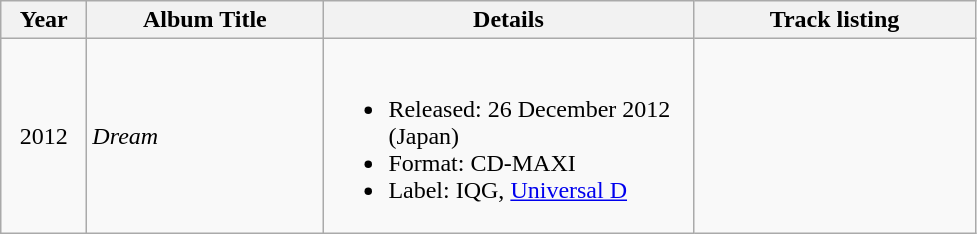<table class="wikitable">
<tr>
<th width="50px">Year</th>
<th width="150px">Album Title</th>
<th width="240px">Details</th>
<th width="180px">Track listing</th>
</tr>
<tr>
<td style="text-align:center">2012</td>
<td><em>Dream</em></td>
<td><br><ul><li>Released: 26 December 2012 (Japan)</li><li>Format: CD-MAXI</li><li>Label: IQG, <a href='#'>Universal D</a></li></ul></td>
<td style="font-size: 85%;"></td>
</tr>
</table>
